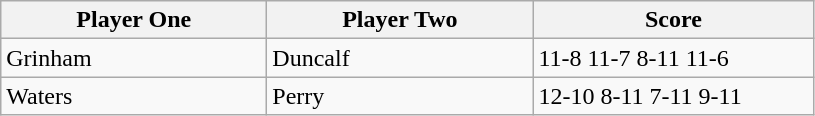<table class="wikitable">
<tr>
<th width=170>Player One</th>
<th width=170>Player Two</th>
<th width=180>Score</th>
</tr>
<tr>
<td> Grinham</td>
<td> Duncalf</td>
<td>11-8 11-7 8-11 11-6</td>
</tr>
<tr>
<td> Waters</td>
<td> Perry</td>
<td>12-10  8-11 7-11 9-11</td>
</tr>
</table>
